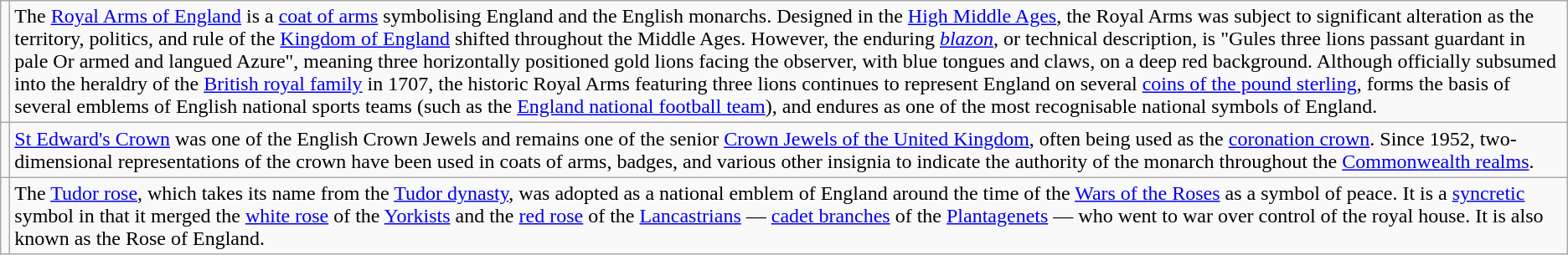<table class="wikitable">
<tr>
<td></td>
<td>The <a href='#'>Royal Arms of England</a> is a <a href='#'>coat of arms</a> symbolising England and the English monarchs. Designed in the <a href='#'>High Middle Ages</a>, the Royal Arms was subject to significant alteration as the territory, politics, and rule of the <a href='#'>Kingdom of England</a> shifted throughout the Middle Ages. However, the enduring <em><a href='#'>blazon</a></em>, or technical description, is "Gules three lions passant guardant in pale Or armed and langued Azure", meaning three horizontally positioned gold lions facing the observer, with blue tongues and claws, on a deep red background. Although officially subsumed into the heraldry of the <a href='#'>British royal family</a> in 1707, the historic Royal Arms featuring three lions continues to represent England on several <a href='#'>coins of the pound sterling</a>, forms the basis of several emblems of English national sports teams (such as the <a href='#'>England national football team</a>), and endures as one of the most recognisable national symbols of England.</td>
</tr>
<tr>
<td></td>
<td><a href='#'>St Edward's Crown</a> was one of the English Crown Jewels and remains one of the senior <a href='#'>Crown Jewels of the United Kingdom</a>, often being used as the <a href='#'>coronation crown</a>. Since 1952, two-dimensional representations of the crown have been used in coats of arms, badges, and various other insignia to indicate the authority of the monarch throughout the <a href='#'>Commonwealth realms</a>.</td>
</tr>
<tr>
<td></td>
<td>The <a href='#'>Tudor rose</a>, which takes its name from the <a href='#'>Tudor dynasty</a>, was adopted as a national emblem of England around the time of the <a href='#'>Wars of the Roses</a> as a symbol of peace. It is a <a href='#'>syncretic</a> symbol in that it merged the <a href='#'>white rose</a> of the <a href='#'>Yorkists</a> and the <a href='#'>red rose</a> of the <a href='#'>Lancastrians</a> — <a href='#'>cadet branches</a> of the <a href='#'>Plantagenets</a> — who went to war over control of the royal house. It is also known as the Rose of England.</td>
</tr>
</table>
